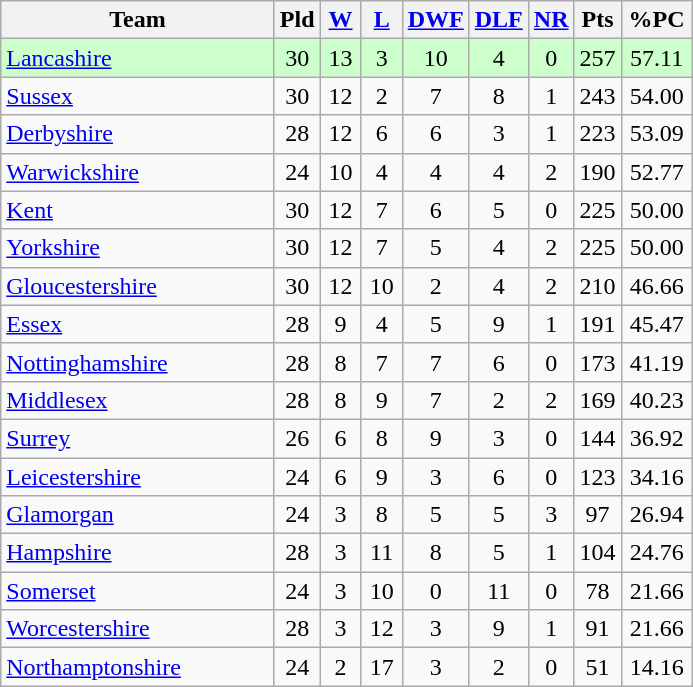<table class="wikitable" style="text-align:center;">
<tr>
<th width=175>Team</th>
<th width=20 abbr="Played">Pld</th>
<th width=20 abbr="Won"><a href='#'>W</a></th>
<th width=20 abbr="Lost"><a href='#'>L</a></th>
<th width=20 abbr="Drawn"><a href='#'>DWF</a></th>
<th width=20 abbr="Drawn"><a href='#'>DLF</a></th>
<th width=20 abbr="No Result"><a href='#'>NR</a></th>
<th width=20 abbr="Points">Pts</th>
<th width=40 abbr="Percentage of possible points">%PC</th>
</tr>
<tr style="background:#ccffcc;">
<td style="text-align:left;"><a href='#'>Lancashire</a></td>
<td>30</td>
<td>13</td>
<td>3</td>
<td>10</td>
<td>4</td>
<td>0</td>
<td>257</td>
<td>57.11</td>
</tr>
<tr>
<td style="text-align:left;"><a href='#'>Sussex</a></td>
<td>30</td>
<td>12</td>
<td>2</td>
<td>7</td>
<td>8</td>
<td>1</td>
<td>243</td>
<td>54.00</td>
</tr>
<tr>
<td style="text-align:left;"><a href='#'>Derbyshire</a></td>
<td>28</td>
<td>12</td>
<td>6</td>
<td>6</td>
<td>3</td>
<td>1</td>
<td>223</td>
<td>53.09</td>
</tr>
<tr>
<td style="text-align:left;"><a href='#'>Warwickshire</a></td>
<td>24</td>
<td>10</td>
<td>4</td>
<td>4</td>
<td>4</td>
<td>2</td>
<td>190</td>
<td>52.77</td>
</tr>
<tr>
<td style="text-align:left;"><a href='#'>Kent</a></td>
<td>30</td>
<td>12</td>
<td>7</td>
<td>6</td>
<td>5</td>
<td>0</td>
<td>225</td>
<td>50.00</td>
</tr>
<tr>
<td style="text-align:left;"><a href='#'>Yorkshire</a></td>
<td>30</td>
<td>12</td>
<td>7</td>
<td>5</td>
<td>4</td>
<td>2</td>
<td>225</td>
<td>50.00</td>
</tr>
<tr>
<td style="text-align:left;"><a href='#'>Gloucestershire</a></td>
<td>30</td>
<td>12</td>
<td>10</td>
<td>2</td>
<td>4</td>
<td>2</td>
<td>210</td>
<td>46.66</td>
</tr>
<tr>
<td style="text-align:left;"><a href='#'>Essex</a></td>
<td>28</td>
<td>9</td>
<td>4</td>
<td>5</td>
<td>9</td>
<td>1</td>
<td>191</td>
<td>45.47</td>
</tr>
<tr>
<td style="text-align:left;"><a href='#'>Nottinghamshire</a></td>
<td>28</td>
<td>8</td>
<td>7</td>
<td>7</td>
<td>6</td>
<td>0</td>
<td>173</td>
<td>41.19</td>
</tr>
<tr>
<td style="text-align:left;"><a href='#'>Middlesex</a></td>
<td>28</td>
<td>8</td>
<td>9</td>
<td>7</td>
<td>2</td>
<td>2</td>
<td>169</td>
<td>40.23</td>
</tr>
<tr>
<td style="text-align:left;"><a href='#'>Surrey</a></td>
<td>26</td>
<td>6</td>
<td>8</td>
<td>9</td>
<td>3</td>
<td>0</td>
<td>144</td>
<td>36.92</td>
</tr>
<tr>
<td style="text-align:left;"><a href='#'>Leicestershire</a></td>
<td>24</td>
<td>6</td>
<td>9</td>
<td>3</td>
<td>6</td>
<td>0</td>
<td>123</td>
<td>34.16</td>
</tr>
<tr>
<td style="text-align:left;"><a href='#'>Glamorgan</a></td>
<td>24</td>
<td>3</td>
<td>8</td>
<td>5</td>
<td>5</td>
<td>3</td>
<td>97</td>
<td>26.94</td>
</tr>
<tr>
<td style="text-align:left;"><a href='#'>Hampshire</a></td>
<td>28</td>
<td>3</td>
<td>11</td>
<td>8</td>
<td>5</td>
<td>1</td>
<td>104</td>
<td>24.76</td>
</tr>
<tr>
<td style="text-align:left;"><a href='#'>Somerset</a></td>
<td>24</td>
<td>3</td>
<td>10</td>
<td>0</td>
<td>11</td>
<td>0</td>
<td>78</td>
<td>21.66</td>
</tr>
<tr>
<td style="text-align:left;"><a href='#'>Worcestershire</a></td>
<td>28</td>
<td>3</td>
<td>12</td>
<td>3</td>
<td>9</td>
<td>1</td>
<td>91</td>
<td>21.66</td>
</tr>
<tr>
<td style="text-align:left;"><a href='#'>Northamptonshire</a></td>
<td>24</td>
<td>2</td>
<td>17</td>
<td>3</td>
<td>2</td>
<td>0</td>
<td>51</td>
<td>14.16</td>
</tr>
</table>
